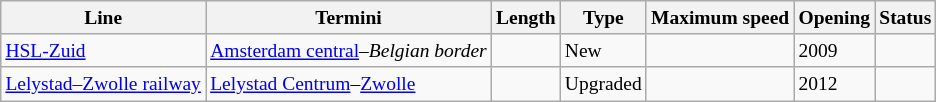<table class="wikitable static-row-numbers static-row-header-hash" style="font-size:small;">
<tr>
<th>Line</th>
<th>Termini</th>
<th data-sort-type="number">Length</th>
<th>Type</th>
<th>Maximum speed</th>
<th>Opening</th>
<th>Status</th>
</tr>
<tr>
<td><a href='#'>HSL-Zuid</a></td>
<td><a href='#'>Amsterdam central</a>–<em>Belgian border</em></td>
<td></td>
<td>New</td>
<td></td>
<td>2009</td>
<td></td>
</tr>
<tr>
<td><a href='#'>Lelystad–Zwolle railway</a></td>
<td><a href='#'>Lelystad Centrum</a>–<a href='#'>Zwolle</a></td>
<td></td>
<td>Upgraded</td>
<td></td>
<td>2012</td>
<td></td>
</tr>
</table>
